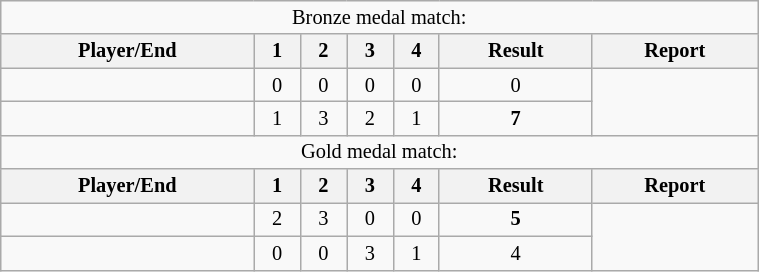<table class="wikitable" style=font-size:85%;text-align:center;width:40%>
<tr>
<td colspan="7">Bronze medal match:</td>
</tr>
<tr>
<th>Player/End</th>
<th>1</th>
<th>2</th>
<th>3</th>
<th>4</th>
<th>Result</th>
<th>Report</th>
</tr>
<tr>
<td align=left></td>
<td>0</td>
<td>0</td>
<td>0</td>
<td>0</td>
<td>0</td>
<td rowspan="2"></td>
</tr>
<tr>
<td align=left><strong></strong></td>
<td>1</td>
<td>3</td>
<td>2</td>
<td>1</td>
<td><strong>7</strong></td>
</tr>
<tr>
<td colspan="7">Gold medal match:</td>
</tr>
<tr>
<th>Player/End</th>
<th>1</th>
<th>2</th>
<th>3</th>
<th>4</th>
<th>Result</th>
<th>Report</th>
</tr>
<tr>
<td align=left><strong></strong></td>
<td>2</td>
<td>3</td>
<td>0</td>
<td>0</td>
<td><strong>5</strong></td>
<td rowspan="2"></td>
</tr>
<tr>
<td align=left></td>
<td>0</td>
<td>0</td>
<td>3</td>
<td>1</td>
<td>4</td>
</tr>
</table>
